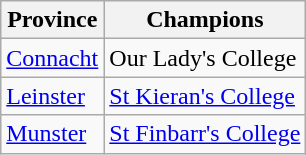<table class="wikitable">
<tr>
<th>Province</th>
<th>Champions</th>
</tr>
<tr>
<td><a href='#'>Connacht</a></td>
<td>Our Lady's College</td>
</tr>
<tr>
<td><a href='#'>Leinster</a></td>
<td><a href='#'>St Kieran's College</a></td>
</tr>
<tr>
<td><a href='#'>Munster</a></td>
<td><a href='#'>St Finbarr's College</a></td>
</tr>
</table>
